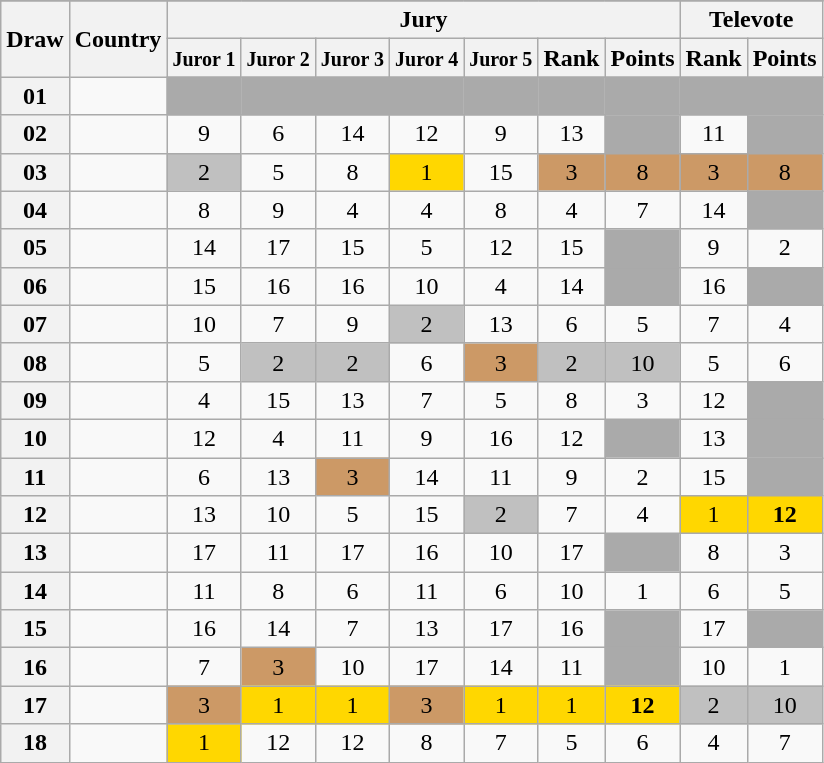<table class="sortable wikitable collapsible plainrowheaders" style="text-align:center;">
<tr>
</tr>
<tr>
<th scope="col" rowspan="2">Draw</th>
<th scope="col" rowspan="2">Country</th>
<th scope="col" colspan="7">Jury</th>
<th scope="col" colspan="2">Televote</th>
</tr>
<tr>
<th scope="col"><small>Juror 1</small></th>
<th scope="col"><small>Juror 2</small></th>
<th scope="col"><small>Juror 3</small></th>
<th scope="col"><small>Juror 4</small></th>
<th scope="col"><small>Juror 5</small></th>
<th scope="col">Rank</th>
<th scope="col">Points</th>
<th scope="col">Rank</th>
<th scope="col">Points</th>
</tr>
<tr class="sortbottom">
<th scope="row" style="text-align:center;">01</th>
<td style="text-align:left;"></td>
<td style="background:#AAAAAA;"></td>
<td style="background:#AAAAAA;"></td>
<td style="background:#AAAAAA;"></td>
<td style="background:#AAAAAA;"></td>
<td style="background:#AAAAAA;"></td>
<td style="background:#AAAAAA;"></td>
<td style="background:#AAAAAA;"></td>
<td style="background:#AAAAAA;"></td>
<td style="background:#AAAAAA;"></td>
</tr>
<tr>
<th scope="row" style="text-align:center;">02</th>
<td style="text-align:left;"></td>
<td>9</td>
<td>6</td>
<td>14</td>
<td>12</td>
<td>9</td>
<td>13</td>
<td style="background:#AAAAAA;"></td>
<td>11</td>
<td style="background:#AAAAAA;"></td>
</tr>
<tr>
<th scope="row" style="text-align:center;">03</th>
<td style="text-align:left;"></td>
<td style="background:silver;">2</td>
<td>5</td>
<td>8</td>
<td style="background:gold;">1</td>
<td>15</td>
<td style="background:#CC9966;">3</td>
<td style="background:#CC9966;">8</td>
<td style="background:#CC9966;">3</td>
<td style="background:#CC9966;">8</td>
</tr>
<tr>
<th scope="row" style="text-align:center;">04</th>
<td style="text-align:left;"></td>
<td>8</td>
<td>9</td>
<td>4</td>
<td>4</td>
<td>8</td>
<td>4</td>
<td>7</td>
<td>14</td>
<td style="background:#AAAAAA;"></td>
</tr>
<tr>
<th scope="row" style="text-align:center;">05</th>
<td style="text-align:left;"></td>
<td>14</td>
<td>17</td>
<td>15</td>
<td>5</td>
<td>12</td>
<td>15</td>
<td style="background:#AAAAAA;"></td>
<td>9</td>
<td>2</td>
</tr>
<tr>
<th scope="row" style="text-align:center;">06</th>
<td style="text-align:left;"></td>
<td>15</td>
<td>16</td>
<td>16</td>
<td>10</td>
<td>4</td>
<td>14</td>
<td style="background:#AAAAAA;"></td>
<td>16</td>
<td style="background:#AAAAAA;"></td>
</tr>
<tr>
<th scope="row" style="text-align:center;">07</th>
<td style="text-align:left;"></td>
<td>10</td>
<td>7</td>
<td>9</td>
<td style="background:silver;">2</td>
<td>13</td>
<td>6</td>
<td>5</td>
<td>7</td>
<td>4</td>
</tr>
<tr>
<th scope="row" style="text-align:center;">08</th>
<td style="text-align:left;"></td>
<td>5</td>
<td style="background:silver;">2</td>
<td style="background:silver;">2</td>
<td>6</td>
<td style="background:#CC9966;">3</td>
<td style="background:silver;">2</td>
<td style="background:silver;">10</td>
<td>5</td>
<td>6</td>
</tr>
<tr>
<th scope="row" style="text-align:center;">09</th>
<td style="text-align:left;"></td>
<td>4</td>
<td>15</td>
<td>13</td>
<td>7</td>
<td>5</td>
<td>8</td>
<td>3</td>
<td>12</td>
<td style="background:#AAAAAA;"></td>
</tr>
<tr>
<th scope="row" style="text-align:center;">10</th>
<td style="text-align:left;"></td>
<td>12</td>
<td>4</td>
<td>11</td>
<td>9</td>
<td>16</td>
<td>12</td>
<td style="background:#AAAAAA;"></td>
<td>13</td>
<td style="background:#AAAAAA;"></td>
</tr>
<tr>
<th scope="row" style="text-align:center;">11</th>
<td style="text-align:left;"></td>
<td>6</td>
<td>13</td>
<td style="background:#CC9966;">3</td>
<td>14</td>
<td>11</td>
<td>9</td>
<td>2</td>
<td>15</td>
<td style="background:#AAAAAA;"></td>
</tr>
<tr>
<th scope="row" style="text-align:center;">12</th>
<td style="text-align:left;"></td>
<td>13</td>
<td>10</td>
<td>5</td>
<td>15</td>
<td style="background:silver;">2</td>
<td>7</td>
<td>4</td>
<td style="background:gold;">1</td>
<td style="background:gold;"><strong>12</strong></td>
</tr>
<tr>
<th scope="row" style="text-align:center;">13</th>
<td style="text-align:left;"></td>
<td>17</td>
<td>11</td>
<td>17</td>
<td>16</td>
<td>10</td>
<td>17</td>
<td style="background:#AAAAAA;"></td>
<td>8</td>
<td>3</td>
</tr>
<tr>
<th scope="row" style="text-align:center;">14</th>
<td style="text-align:left;"></td>
<td>11</td>
<td>8</td>
<td>6</td>
<td>11</td>
<td>6</td>
<td>10</td>
<td>1</td>
<td>6</td>
<td>5</td>
</tr>
<tr>
<th scope="row" style="text-align:center;">15</th>
<td style="text-align:left;"></td>
<td>16</td>
<td>14</td>
<td>7</td>
<td>13</td>
<td>17</td>
<td>16</td>
<td style="background:#AAAAAA;"></td>
<td>17</td>
<td style="background:#AAAAAA;"></td>
</tr>
<tr>
<th scope="row" style="text-align:center;">16</th>
<td style="text-align:left;"></td>
<td>7</td>
<td style="background:#CC9966;">3</td>
<td>10</td>
<td>17</td>
<td>14</td>
<td>11</td>
<td style="background:#AAAAAA;"></td>
<td>10</td>
<td>1</td>
</tr>
<tr>
<th scope="row" style="text-align:center;">17</th>
<td style="text-align:left;"></td>
<td style="background:#CC9966;">3</td>
<td style="background:gold;">1</td>
<td style="background:gold;">1</td>
<td style="background:#CC9966;">3</td>
<td style="background:gold;">1</td>
<td style="background:gold;">1</td>
<td style="background:gold;"><strong>12</strong></td>
<td style="background:silver;">2</td>
<td style="background:silver;">10</td>
</tr>
<tr>
<th scope="row" style="text-align:center;">18</th>
<td style="text-align:left;"></td>
<td style="background:gold;">1</td>
<td>12</td>
<td>12</td>
<td>8</td>
<td>7</td>
<td>5</td>
<td>6</td>
<td>4</td>
<td>7</td>
</tr>
</table>
